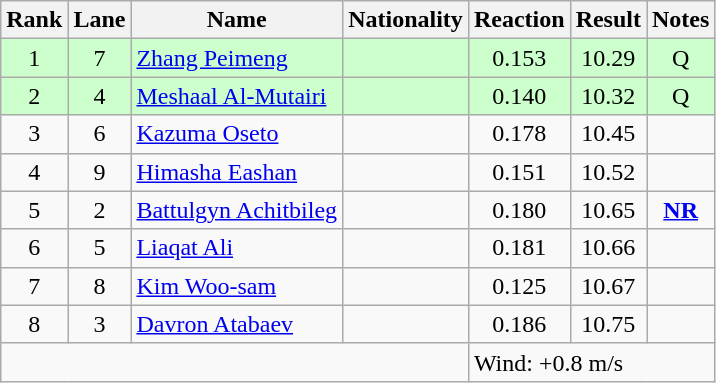<table class="wikitable sortable" style="text-align:center">
<tr>
<th>Rank</th>
<th>Lane</th>
<th>Name</th>
<th>Nationality</th>
<th>Reaction</th>
<th>Result</th>
<th>Notes</th>
</tr>
<tr style="background:#cfc;">
<td>1</td>
<td>7</td>
<td align=left><a href='#'>Zhang Peimeng</a></td>
<td align=left></td>
<td>0.153</td>
<td>10.29</td>
<td>Q</td>
</tr>
<tr style="background:#cfc;">
<td>2</td>
<td>4</td>
<td align=left><a href='#'>Meshaal Al-Mutairi</a></td>
<td align=left></td>
<td>0.140</td>
<td>10.32</td>
<td>Q</td>
</tr>
<tr>
<td>3</td>
<td>6</td>
<td align=left><a href='#'>Kazuma Oseto</a></td>
<td align=left></td>
<td>0.178</td>
<td>10.45</td>
<td></td>
</tr>
<tr>
<td>4</td>
<td>9</td>
<td align=left><a href='#'>Himasha Eashan</a></td>
<td align=left></td>
<td>0.151</td>
<td>10.52</td>
<td></td>
</tr>
<tr>
<td>5</td>
<td>2</td>
<td align=left><a href='#'>Battulgyn Achitbileg</a></td>
<td align=left></td>
<td>0.180</td>
<td>10.65</td>
<td><strong><a href='#'>NR</a></strong></td>
</tr>
<tr>
<td>6</td>
<td>5</td>
<td align=left><a href='#'>Liaqat Ali</a></td>
<td align=left></td>
<td>0.181</td>
<td>10.66</td>
<td></td>
</tr>
<tr>
<td>7</td>
<td>8</td>
<td align=left><a href='#'>Kim Woo-sam</a></td>
<td align=left></td>
<td>0.125</td>
<td>10.67</td>
<td></td>
</tr>
<tr>
<td>8</td>
<td>3</td>
<td align=left><a href='#'>Davron Atabaev</a></td>
<td align=left></td>
<td>0.186</td>
<td>10.75</td>
<td></td>
</tr>
<tr class="sortbottom">
<td colspan=4></td>
<td colspan="3" style="text-align:left;">Wind: +0.8 m/s</td>
</tr>
</table>
